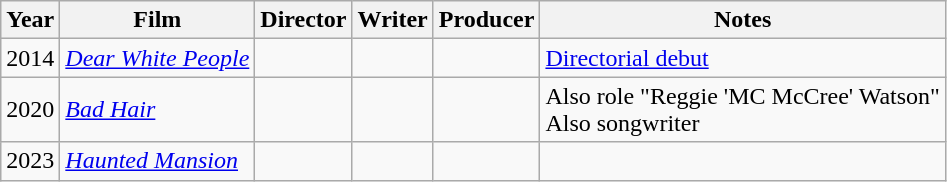<table class="wikitable">
<tr>
<th>Year</th>
<th>Film</th>
<th>Director</th>
<th>Writer</th>
<th>Producer</th>
<th>Notes</th>
</tr>
<tr>
<td>2014</td>
<td><em><a href='#'>Dear White People</a></em></td>
<td></td>
<td></td>
<td></td>
<td><a href='#'>Directorial debut</a></td>
</tr>
<tr>
<td>2020</td>
<td><em><a href='#'>Bad Hair</a></em></td>
<td></td>
<td></td>
<td></td>
<td>Also role "Reggie 'MC McCree' Watson"<br>Also songwriter</td>
</tr>
<tr>
<td>2023</td>
<td><em><a href='#'>Haunted Mansion</a></em></td>
<td></td>
<td></td>
<td></td>
<td></td>
</tr>
</table>
